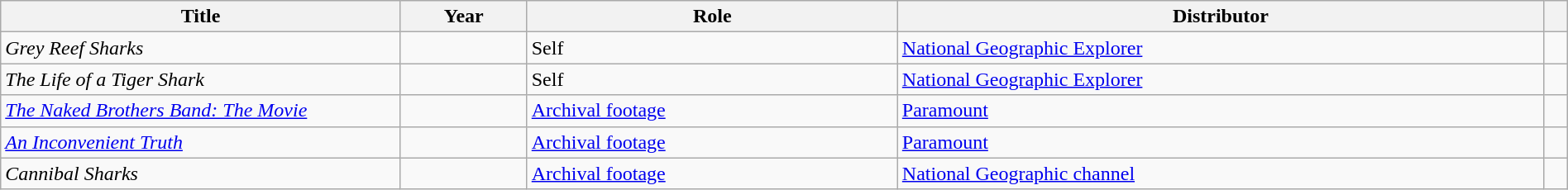<table class="wikitable sortable" style="width:100%">
<tr>
<th scope="col" width=315>Title</th>
<th scope="col">Year</th>
<th scope="col">Role</th>
<th scope="col">Distributor</th>
<th scope="col"></th>
</tr>
<tr>
<td scope="row"><em>Grey Reef Sharks</em></td>
<td></td>
<td>Self</td>
<td><a href='#'>National Geographic Explorer</a></td>
<td></td>
</tr>
<tr>
<td scope="row"><em>The Life of a Tiger Shark</em></td>
<td></td>
<td>Self</td>
<td><a href='#'>National Geographic Explorer</a></td>
<td></td>
</tr>
<tr>
<td scope="row"><em><a href='#'>The Naked Brothers Band: The Movie</a></em></td>
<td></td>
<td><a href='#'>Archival footage</a></td>
<td><a href='#'>Paramount</a></td>
<td></td>
</tr>
<tr>
<td scope="row"><em><a href='#'>An Inconvenient Truth</a></em></td>
<td></td>
<td><a href='#'>Archival footage</a></td>
<td><a href='#'>Paramount</a></td>
<td></td>
</tr>
<tr>
<td scope="row"><em>Cannibal Sharks</em></td>
<td></td>
<td><a href='#'>Archival footage</a></td>
<td><a href='#'>National Geographic channel</a></td>
<td></td>
</tr>
</table>
